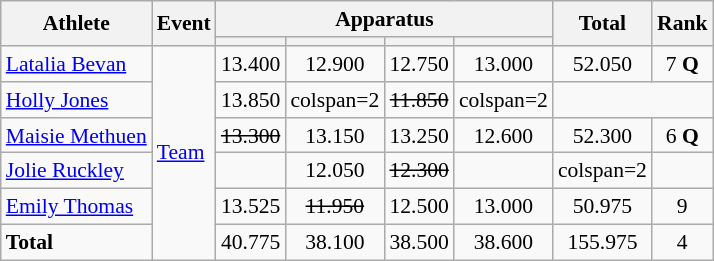<table class="wikitable" style="font-size:90%">
<tr>
<th rowspan=2>Athlete</th>
<th rowspan=2>Event</th>
<th colspan=4>Apparatus</th>
<th rowspan=2>Total</th>
<th rowspan=2>Rank</th>
</tr>
<tr style="font-size:95%">
<th></th>
<th></th>
<th></th>
<th></th>
</tr>
<tr align=center>
<td align=left><a href='#'>Latalia Bevan</a></td>
<td align=left rowspan=6><a href='#'>Team</a></td>
<td>13.400</td>
<td>12.900</td>
<td>12.750</td>
<td>13.000</td>
<td>52.050</td>
<td>7 <strong>Q</strong></td>
</tr>
<tr align=center>
<td align=left><a href='#'>Holly Jones</a></td>
<td>13.850</td>
<td>colspan=2 </td>
<td><s>11.850</s></td>
<td>colspan=2 </td>
</tr>
<tr align=center>
<td align=left><a href='#'>Maisie Methuen</a></td>
<td><s>13.300</s></td>
<td>13.150</td>
<td>13.250</td>
<td>12.600</td>
<td>52.300</td>
<td>6 <strong>Q</strong></td>
</tr>
<tr align=center>
<td align=left><a href='#'>Jolie Ruckley</a></td>
<td></td>
<td>12.050</td>
<td><s>12.300</s></td>
<td></td>
<td>colspan=2 </td>
</tr>
<tr align=center>
<td align=left><a href='#'>Emily Thomas</a></td>
<td>13.525</td>
<td><s>11.950</s></td>
<td>12.500</td>
<td>13.000</td>
<td>50.975</td>
<td>9</td>
</tr>
<tr align=center>
<td align=left><strong>Total</strong></td>
<td>40.775</td>
<td>38.100</td>
<td>38.500</td>
<td>38.600</td>
<td>155.975</td>
<td>4</td>
</tr>
</table>
